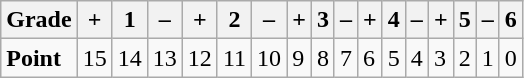<table class="wikitable">
<tr>
<th>Grade</th>
<th>+</th>
<th>1</th>
<th>–</th>
<th>+</th>
<th>2</th>
<th>–</th>
<th>+</th>
<th>3</th>
<th>–</th>
<th>+</th>
<th>4</th>
<th>–</th>
<th>+</th>
<th>5</th>
<th>–</th>
<th>6</th>
</tr>
<tr>
<td><strong>Point</strong></td>
<td>15</td>
<td>14</td>
<td>13</td>
<td>12</td>
<td>11</td>
<td>10</td>
<td>9</td>
<td>8</td>
<td>7</td>
<td>6</td>
<td>5</td>
<td>4</td>
<td>3</td>
<td>2</td>
<td>1</td>
<td>0</td>
</tr>
</table>
